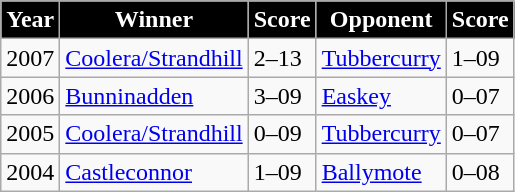<table class="wikitable">
<tr>
<th style="background:black;color:white">Year</th>
<th style="background:black;color:white">Winner</th>
<th style="background:black;color:white">Score</th>
<th style="background:black;color:white">Opponent</th>
<th style="background:black;color:white">Score</th>
</tr>
<tr>
<td>2007</td>
<td><a href='#'>Coolera/Strandhill</a></td>
<td>2–13</td>
<td><a href='#'>Tubbercurry</a></td>
<td>1–09</td>
</tr>
<tr>
<td>2006</td>
<td><a href='#'>Bunninadden</a></td>
<td>3–09</td>
<td><a href='#'>Easkey</a></td>
<td>0–07</td>
</tr>
<tr>
<td>2005</td>
<td><a href='#'>Coolera/Strandhill</a></td>
<td>0–09</td>
<td><a href='#'>Tubbercurry</a></td>
<td>0–07</td>
</tr>
<tr>
<td>2004</td>
<td><a href='#'>Castleconnor</a></td>
<td>1–09</td>
<td><a href='#'>Ballymote</a></td>
<td>0–08</td>
</tr>
</table>
